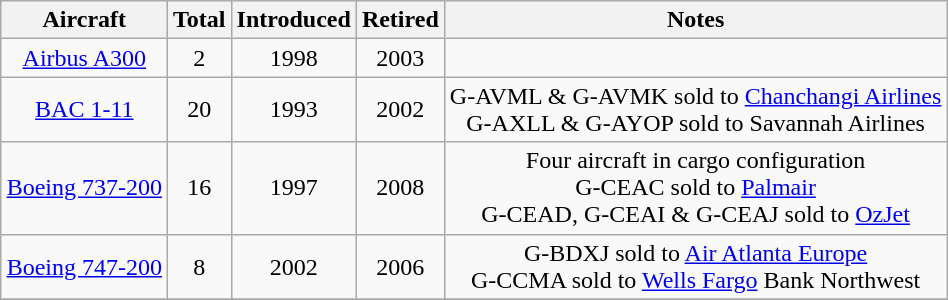<table class="wikitable" style="margin:0.5em auto; text-align:center">
<tr>
<th>Aircraft</th>
<th>Total</th>
<th>Introduced</th>
<th>Retired</th>
<th>Notes</th>
</tr>
<tr>
<td><a href='#'>Airbus A300</a></td>
<td>2</td>
<td>1998</td>
<td>2003</td>
</tr>
<tr>
<td><a href='#'>BAC 1-11</a></td>
<td>20</td>
<td>1993</td>
<td>2002</td>
<td>G-AVML & G-AVMK sold to <a href='#'>Chanchangi Airlines</a> <br> G-AXLL & G-AYOP sold to Savannah Airlines</td>
</tr>
<tr>
<td><a href='#'>Boeing 737-200</a></td>
<td>16</td>
<td>1997</td>
<td>2008</td>
<td>Four aircraft in cargo configuration <br> G-CEAC sold to <a href='#'>Palmair</a> <br> G-CEAD, G-CEAI & G-CEAJ sold to <a href='#'>OzJet</a></td>
</tr>
<tr>
<td><a href='#'>Boeing 747-200</a></td>
<td>8</td>
<td>2002</td>
<td>2006</td>
<td>G-BDXJ sold to <a href='#'>Air Atlanta Europe</a> <br> G-CCMA sold to <a href='#'>Wells Fargo</a> Bank Northwest</td>
</tr>
<tr>
</tr>
</table>
